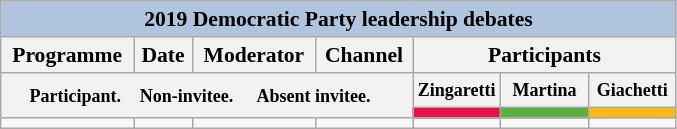<table class="wikitable" style="font-size:90%">
<tr>
<th style="background:#B0C4DE" colspan="8">2019 Democratic Party leadership debates</th>
</tr>
<tr>
<th>Programme</th>
<th>Date</th>
<th>Moderator</th>
<th>Channel</th>
<th scope="col" colspan="3">Participants</th>
</tr>
<tr>
<th colspan="4" rowspan="2"> <small>Participant.  </small>   <small>Non-invitee.   </small>   <small>Absent invitee.   </small></th>
<th width=13%><small>Zingaretti</small></th>
<th width=13%><small>Martina</small></th>
<th width=13%><small>Giachetti</small></th>
</tr>
<tr>
<th style="color:inherit;background:#E61247;"></th>
<th style="color:inherit;background:#5BAF3E;"></th>
<th style="color:inherit;background:#FBB917;"></th>
</tr>
<tr>
<td></td>
<td></td>
<td></td>
<td></td>
<td></td>
<td></td>
<td></td>
</tr>
</table>
